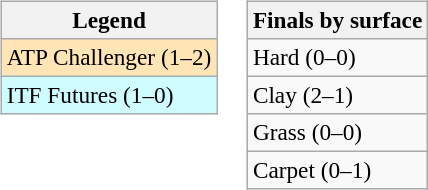<table>
<tr valign=top>
<td><br><table class=wikitable style=font-size:97%>
<tr>
<th>Legend</th>
</tr>
<tr bgcolor=moccasin>
<td>ATP Challenger (1–2)</td>
</tr>
<tr bgcolor=cffcff>
<td>ITF Futures (1–0)</td>
</tr>
</table>
</td>
<td><br><table class=wikitable style=font-size:97%>
<tr>
<th>Finals by surface</th>
</tr>
<tr>
<td>Hard (0–0)</td>
</tr>
<tr>
<td>Clay (2–1)</td>
</tr>
<tr>
<td>Grass (0–0)</td>
</tr>
<tr>
<td>Carpet (0–1)</td>
</tr>
</table>
</td>
</tr>
</table>
